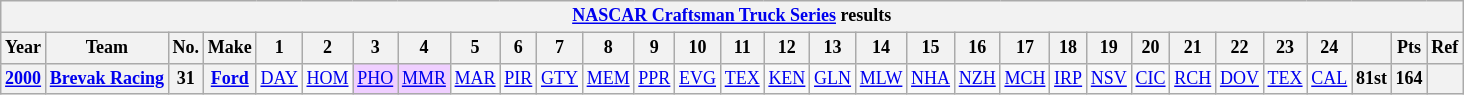<table class="wikitable" style="text-align:center; font-size:75%">
<tr>
<th colspan=31><a href='#'>NASCAR Craftsman Truck Series</a> results</th>
</tr>
<tr>
<th>Year</th>
<th>Team</th>
<th>No.</th>
<th>Make</th>
<th>1</th>
<th>2</th>
<th>3</th>
<th>4</th>
<th>5</th>
<th>6</th>
<th>7</th>
<th>8</th>
<th>9</th>
<th>10</th>
<th>11</th>
<th>12</th>
<th>13</th>
<th>14</th>
<th>15</th>
<th>16</th>
<th>17</th>
<th>18</th>
<th>19</th>
<th>20</th>
<th>21</th>
<th>22</th>
<th>23</th>
<th>24</th>
<th></th>
<th>Pts</th>
<th>Ref</th>
</tr>
<tr>
<th><a href='#'>2000</a></th>
<th><a href='#'>Brevak Racing</a></th>
<th>31</th>
<th><a href='#'>Ford</a></th>
<td><a href='#'>DAY</a></td>
<td><a href='#'>HOM</a></td>
<td style="background:#EFCFFF;"><a href='#'>PHO</a><br></td>
<td style="background:#EFCFFF;"><a href='#'>MMR</a><br></td>
<td><a href='#'>MAR</a></td>
<td><a href='#'>PIR</a></td>
<td><a href='#'>GTY</a></td>
<td><a href='#'>MEM</a></td>
<td><a href='#'>PPR</a></td>
<td><a href='#'>EVG</a></td>
<td><a href='#'>TEX</a></td>
<td><a href='#'>KEN</a></td>
<td><a href='#'>GLN</a></td>
<td><a href='#'>MLW</a></td>
<td><a href='#'>NHA</a></td>
<td><a href='#'>NZH</a></td>
<td><a href='#'>MCH</a></td>
<td><a href='#'>IRP</a></td>
<td><a href='#'>NSV</a></td>
<td><a href='#'>CIC</a></td>
<td><a href='#'>RCH</a></td>
<td><a href='#'>DOV</a></td>
<td><a href='#'>TEX</a></td>
<td><a href='#'>CAL</a></td>
<th>81st</th>
<th>164</th>
<th></th>
</tr>
</table>
